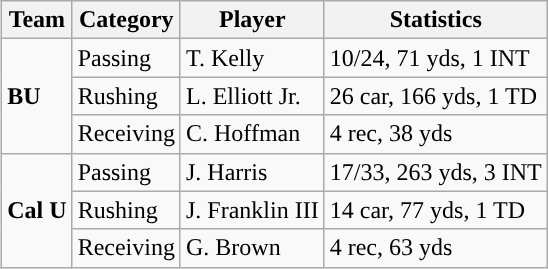<table class="wikitable" style="float: right;">
<tr>
<th>Team</th>
<th>Category</th>
<th>Player</th>
<th>Statistics</th>
</tr>
<tr>
<td rowspan=3><strong>BU</strong></td>
<td>Passing</td>
<td>T. Kelly</td>
<td>10/24, 71 yds, 1 INT</td>
</tr>
<tr>
<td>Rushing</td>
<td>L. Elliott Jr.</td>
<td>26 car, 166 yds, 1 TD</td>
</tr>
<tr>
<td>Receiving</td>
<td>C. Hoffman</td>
<td>4 rec, 38 yds</td>
</tr>
<tr>
<td rowspan=3><strong>Cal U</strong></td>
<td>Passing</td>
<td>J. Harris</td>
<td>17/33, 263 yds, 3 INT</td>
</tr>
<tr>
<td>Rushing</td>
<td>J. Franklin III</td>
<td>14 car, 77 yds, 1 TD</td>
</tr>
<tr>
<td>Receiving</td>
<td>G. Brown</td>
<td>4 rec, 63 yds</td>
</tr>
</table>
